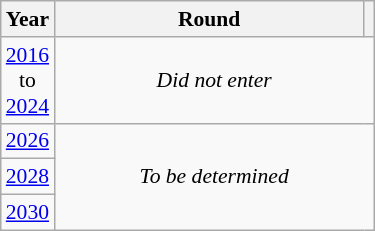<table class="wikitable" style="text-align: center; font-size:90%">
<tr>
<th>Year</th>
<th style="width:200px">Round</th>
<th></th>
</tr>
<tr>
<td><a href='#'>2016</a><br>to<br><a href='#'>2024</a></td>
<td colspan="2"><em>Did not enter</em></td>
</tr>
<tr>
<td><a href='#'>2026</a></td>
<td colspan="2" rowspan="3"><em>To be determined</em></td>
</tr>
<tr>
<td><a href='#'>2028</a></td>
</tr>
<tr>
<td><a href='#'>2030</a></td>
</tr>
</table>
